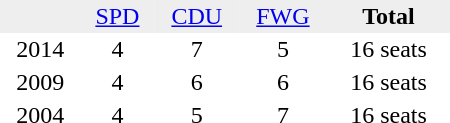<table border="0" cellpadding="2" cellspacing="0" width="300">
<tr bgcolor="#eeeeee" align="center">
<td></td>
<td><a href='#'>SPD</a></td>
<td><a href='#'>CDU</a></td>
<td><a href='#'>FWG</a></td>
<td><strong>Total</strong></td>
</tr>
<tr align="center">
<td>2014</td>
<td>4</td>
<td>7</td>
<td>5</td>
<td>16 seats</td>
</tr>
<tr align="center">
<td>2009</td>
<td>4</td>
<td>6</td>
<td>6</td>
<td>16 seats</td>
</tr>
<tr align="center">
<td>2004</td>
<td>4</td>
<td>5</td>
<td>7</td>
<td>16 seats</td>
</tr>
</table>
